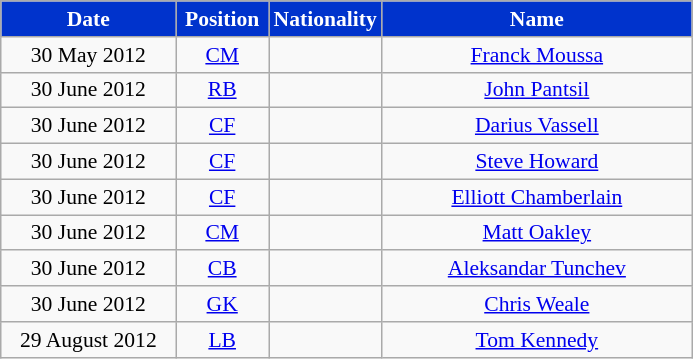<table class="wikitable" style="text-align:center; font-size:90%">
<tr>
<th style="background:#03c; color:white; width:110px;">Date</th>
<th style="background:#03c; color:white; width:55px;">Position</th>
<th style="background:#03c; color:white; width:55px;">Nationality</th>
<th style="background:#03c; color:white; width:200px;">Name</th>
</tr>
<tr>
<td>30 May 2012</td>
<td align=center><a href='#'>CM</a></td>
<td align=center></td>
<td><a href='#'>Franck Moussa</a></td>
</tr>
<tr>
<td>30 June 2012</td>
<td align=center><a href='#'>RB</a></td>
<td align=center></td>
<td><a href='#'>John Pantsil</a></td>
</tr>
<tr>
<td>30 June 2012</td>
<td align=center><a href='#'>CF</a></td>
<td align=center></td>
<td><a href='#'>Darius Vassell</a></td>
</tr>
<tr>
<td>30 June 2012</td>
<td align=center><a href='#'>CF</a></td>
<td align=center></td>
<td><a href='#'>Steve Howard</a></td>
</tr>
<tr>
<td>30 June 2012</td>
<td align=center><a href='#'>CF</a></td>
<td align=center></td>
<td><a href='#'>Elliott Chamberlain</a></td>
</tr>
<tr>
<td>30 June 2012</td>
<td align=center><a href='#'>CM</a></td>
<td align=center></td>
<td><a href='#'>Matt Oakley</a></td>
</tr>
<tr>
<td>30 June 2012</td>
<td align=center><a href='#'>CB</a></td>
<td align=center></td>
<td><a href='#'>Aleksandar Tunchev</a></td>
</tr>
<tr>
<td>30 June 2012</td>
<td align=center><a href='#'>GK</a></td>
<td align=center></td>
<td><a href='#'>Chris Weale</a></td>
</tr>
<tr>
<td>29 August 2012</td>
<td align=center><a href='#'>LB</a></td>
<td align=center></td>
<td><a href='#'>Tom Kennedy</a></td>
</tr>
</table>
